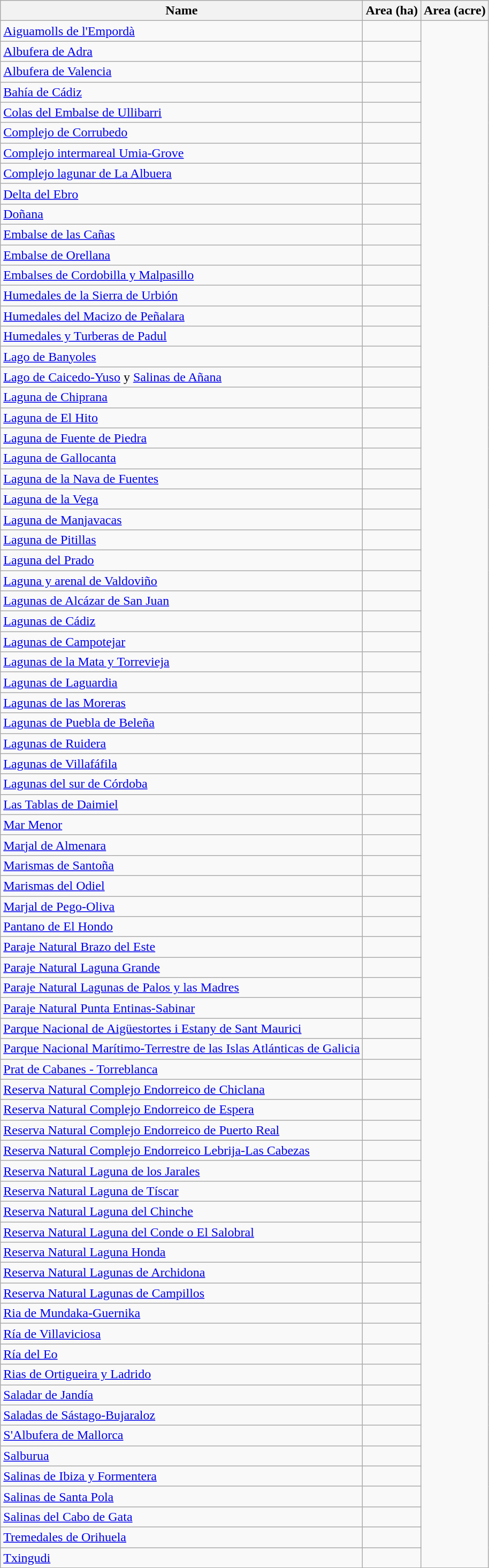<table class="wikitable">
<tr>
<th scope="col" align=left>Name</th>
<th scope="col">Area (ha)</th>
<th scope="col">Area (acre)</th>
</tr>
<tr ---->
<td><a href='#'>Aiguamolls de l'Empordà</a></td>
<td></td>
</tr>
<tr ---->
<td><a href='#'>Albufera de Adra</a></td>
<td></td>
</tr>
<tr ---->
<td><a href='#'>Albufera de Valencia</a></td>
<td></td>
</tr>
<tr ---->
<td><a href='#'>Bahía de Cádiz</a></td>
<td></td>
</tr>
<tr ---->
<td><a href='#'>Colas del Embalse de Ullibarri</a></td>
<td></td>
</tr>
<tr ---->
<td><a href='#'>Complejo de Corrubedo</a></td>
<td></td>
</tr>
<tr ---->
<td><a href='#'>Complejo intermareal Umia-Grove</a></td>
<td></td>
</tr>
<tr ---->
<td><a href='#'>Complejo lagunar de La Albuera</a></td>
<td></td>
</tr>
<tr ---->
<td><a href='#'>Delta del Ebro</a></td>
<td></td>
</tr>
<tr ---->
<td><a href='#'>Doñana</a></td>
<td></td>
</tr>
<tr ---->
<td><a href='#'>Embalse de las Cañas</a></td>
<td></td>
</tr>
<tr ---->
<td><a href='#'>Embalse de Orellana</a></td>
<td></td>
</tr>
<tr ---->
<td><a href='#'>Embalses de Cordobilla y Malpasillo</a></td>
<td></td>
</tr>
<tr ---->
<td><a href='#'>Humedales de la Sierra de Urbión</a></td>
<td></td>
</tr>
<tr ---->
<td><a href='#'>Humedales del Macizo de Peñalara</a></td>
<td></td>
</tr>
<tr ---->
<td><a href='#'>Humedales y Turberas de Padul</a></td>
<td></td>
</tr>
<tr ---->
<td><a href='#'>Lago de Banyoles</a></td>
<td></td>
</tr>
<tr ---->
<td><a href='#'>Lago de Caicedo-Yuso</a> y <a href='#'>Salinas de Añana</a></td>
<td></td>
</tr>
<tr ---->
<td><a href='#'>Laguna de Chiprana</a></td>
<td></td>
</tr>
<tr ---->
<td><a href='#'>Laguna de El Hito</a></td>
<td></td>
</tr>
<tr ---->
<td><a href='#'>Laguna de Fuente de Piedra</a></td>
<td></td>
</tr>
<tr ---->
<td><a href='#'>Laguna de Gallocanta</a></td>
<td></td>
</tr>
<tr ---->
<td><a href='#'>Laguna de la Nava de Fuentes</a></td>
<td></td>
</tr>
<tr ---->
<td><a href='#'>Laguna de la Vega</a></td>
<td></td>
</tr>
<tr ---->
<td><a href='#'>Laguna de Manjavacas</a></td>
<td></td>
</tr>
<tr ---->
<td><a href='#'>Laguna de Pitillas</a></td>
<td></td>
</tr>
<tr ---->
<td><a href='#'>Laguna del Prado</a></td>
<td></td>
</tr>
<tr ---->
<td><a href='#'>Laguna y arenal de Valdoviño</a></td>
<td></td>
</tr>
<tr ---->
<td><a href='#'>Lagunas de Alcázar de San Juan</a></td>
<td></td>
</tr>
<tr ---->
<td><a href='#'>Lagunas de Cádiz</a></td>
<td></td>
</tr>
<tr ---->
<td><a href='#'>Lagunas de Campotejar</a></td>
<td></td>
</tr>
<tr ---->
<td><a href='#'>Lagunas de la Mata y Torrevieja</a></td>
<td></td>
</tr>
<tr ---->
<td><a href='#'>Lagunas de Laguardia</a></td>
<td></td>
</tr>
<tr ---->
<td><a href='#'>Lagunas de las Moreras</a></td>
<td></td>
</tr>
<tr ---->
<td><a href='#'>Lagunas de Puebla de Beleña</a></td>
<td></td>
</tr>
<tr ---->
<td><a href='#'>Lagunas de Ruidera</a></td>
<td></td>
</tr>
<tr ---->
<td><a href='#'>Lagunas de Villafáfila</a></td>
<td></td>
</tr>
<tr ---->
<td><a href='#'>Lagunas del sur de Córdoba</a></td>
<td></td>
</tr>
<tr ---->
<td><a href='#'>Las Tablas de Daimiel</a></td>
<td></td>
</tr>
<tr ---->
<td><a href='#'>Mar Menor</a></td>
<td></td>
</tr>
<tr ---->
<td><a href='#'>Marjal de Almenara</a></td>
<td></td>
</tr>
<tr ---->
<td><a href='#'>Marismas de Santoña</a></td>
<td></td>
</tr>
<tr ---->
<td><a href='#'>Marismas del Odiel</a></td>
<td></td>
</tr>
<tr ---->
<td><a href='#'>Marjal de Pego-Oliva</a></td>
<td></td>
</tr>
<tr ---->
<td><a href='#'>Pantano de El Hondo</a></td>
<td></td>
</tr>
<tr ---->
<td><a href='#'>Paraje Natural Brazo del Este</a></td>
<td></td>
</tr>
<tr ---->
<td><a href='#'>Paraje Natural Laguna Grande</a></td>
<td></td>
</tr>
<tr ---->
<td><a href='#'>Paraje Natural Lagunas de Palos y las Madres</a></td>
<td></td>
</tr>
<tr ---->
<td><a href='#'>Paraje Natural Punta Entinas-Sabinar</a></td>
<td></td>
</tr>
<tr ---->
<td><a href='#'>Parque Nacional de Aigüestortes i Estany de Sant Maurici</a></td>
<td></td>
</tr>
<tr ---->
<td><a href='#'>Parque Nacional Marítimo-Terrestre de las Islas Atlánticas de Galicia</a></td>
<td></td>
</tr>
<tr ---->
<td><a href='#'>Prat de Cabanes - Torreblanca</a></td>
<td></td>
</tr>
<tr ---->
<td><a href='#'>Reserva Natural Complejo Endorreico de Chiclana</a></td>
<td></td>
</tr>
<tr ---->
<td><a href='#'>Reserva Natural Complejo Endorreico de Espera</a></td>
<td></td>
</tr>
<tr ---->
<td><a href='#'>Reserva Natural Complejo Endorreico de Puerto Real</a></td>
<td></td>
</tr>
<tr ---->
<td><a href='#'>Reserva Natural Complejo Endorreico Lebrija-Las Cabezas</a></td>
<td></td>
</tr>
<tr ---->
<td><a href='#'>Reserva Natural Laguna de los Jarales</a></td>
<td></td>
</tr>
<tr ---->
<td><a href='#'>Reserva Natural Laguna de Tíscar</a></td>
<td></td>
</tr>
<tr ---->
<td><a href='#'>Reserva Natural Laguna del Chinche</a></td>
<td></td>
</tr>
<tr ---->
<td><a href='#'>Reserva Natural Laguna del Conde o El Salobral</a></td>
<td></td>
</tr>
<tr ---->
<td><a href='#'>Reserva Natural Laguna Honda</a></td>
<td></td>
</tr>
<tr ---->
<td><a href='#'>Reserva Natural Lagunas de Archidona</a></td>
<td></td>
</tr>
<tr ---->
<td><a href='#'>Reserva Natural Lagunas de Campillos</a></td>
<td></td>
</tr>
<tr ---->
<td><a href='#'>Ria de Mundaka-Guernika</a></td>
<td></td>
</tr>
<tr ---->
<td><a href='#'>Ría de Villaviciosa</a></td>
<td></td>
</tr>
<tr ---->
<td><a href='#'>Ría del Eo</a></td>
<td></td>
</tr>
<tr ---->
<td><a href='#'>Rias de Ortigueira y Ladrido</a></td>
<td></td>
</tr>
<tr ---->
<td><a href='#'>Saladar de Jandía</a></td>
<td></td>
</tr>
<tr ---->
<td><a href='#'>Saladas de Sástago-Bujaraloz</a></td>
<td></td>
</tr>
<tr ---->
<td><a href='#'>S'Albufera de Mallorca</a></td>
<td></td>
</tr>
<tr ---->
<td><a href='#'>Salburua</a></td>
<td></td>
</tr>
<tr ---->
<td><a href='#'>Salinas de Ibiza y Formentera</a></td>
<td></td>
</tr>
<tr ---->
<td><a href='#'>Salinas de Santa Pola</a></td>
<td></td>
</tr>
<tr ---->
<td><a href='#'>Salinas del Cabo de Gata</a></td>
<td></td>
</tr>
<tr ---->
<td><a href='#'>Tremedales de Orihuela</a></td>
<td></td>
</tr>
<tr ---->
<td><a href='#'>Txingudi</a></td>
<td></td>
</tr>
</table>
